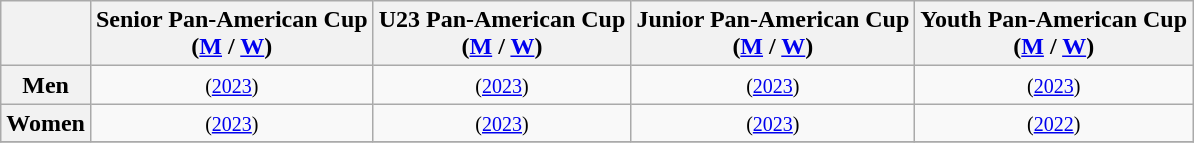<table class=wikitable style="text-align: center;">
<tr>
<th></th>
<th>Senior Pan-American Cup <br>(<a href='#'>M</a> / <a href='#'>W</a>)</th>
<th>U23 Pan-American Cup <br>(<a href='#'>M</a> / <a href='#'>W</a>)</th>
<th>Junior Pan-American Cup <br>(<a href='#'>M</a> / <a href='#'>W</a>)</th>
<th>Youth Pan-American Cup <br>(<a href='#'>M</a> / <a href='#'>W</a>)</th>
</tr>
<tr>
<th>Men</th>
<td> <small>(<a href='#'>2023</a>)</small></td>
<td> <small>(<a href='#'>2023</a>)</small></td>
<td> <small>(<a href='#'>2023</a>)</small></td>
<td> <small>(<a href='#'>2023</a>)</small></td>
</tr>
<tr>
<th>Women</th>
<td> <small>(<a href='#'>2023</a>)</small></td>
<td> <small>(<a href='#'>2023</a>)</small></td>
<td> <small>(<a href='#'>2023</a>)</small></td>
<td> <small>(<a href='#'>2022</a>)</small></td>
</tr>
<tr>
</tr>
</table>
